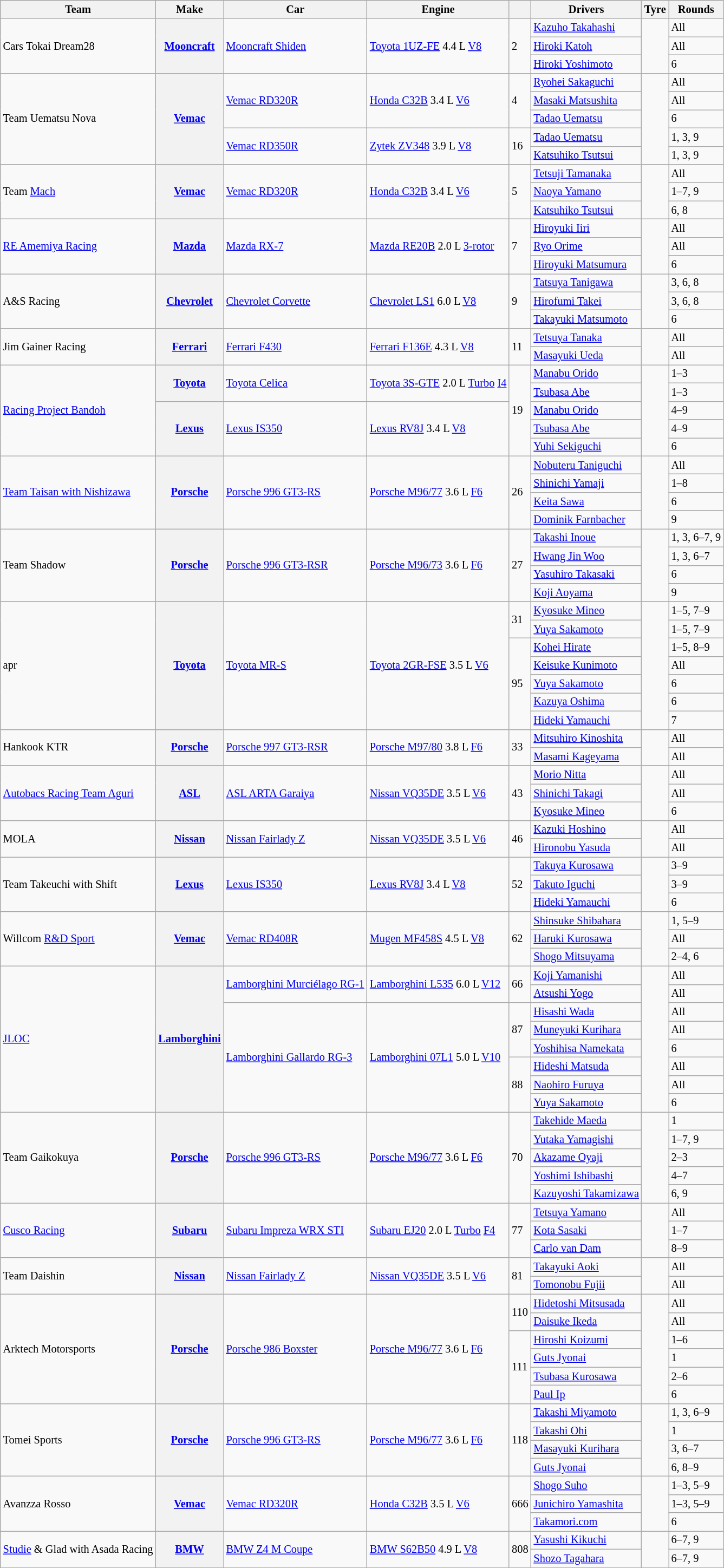<table class="wikitable" style="font-size: 85%">
<tr>
<th>Team</th>
<th>Make</th>
<th>Car</th>
<th>Engine</th>
<th></th>
<th>Drivers</th>
<th>Tyre</th>
<th>Rounds</th>
</tr>
<tr>
<td rowspan=3>Cars Tokai Dream28</td>
<th rowspan=3><a href='#'>Mooncraft</a></th>
<td rowspan=3><a href='#'>Mooncraft Shiden</a></td>
<td rowspan=3><a href='#'>Toyota 1UZ-FE</a> 4.4 L <a href='#'>V8</a></td>
<td rowspan=3>2</td>
<td> <a href='#'>Kazuho Takahashi</a></td>
<td align=center rowspan=3></td>
<td>All</td>
</tr>
<tr>
<td> <a href='#'>Hiroki Katoh</a></td>
<td>All</td>
</tr>
<tr>
<td> <a href='#'>Hiroki Yoshimoto</a></td>
<td>6</td>
</tr>
<tr>
<td rowspan=5>Team Uematsu Nova</td>
<th rowspan=5><a href='#'>Vemac</a></th>
<td rowspan=3><a href='#'>Vemac RD320R</a></td>
<td rowspan=3><a href='#'>Honda C32B</a> 3.4 L <a href='#'>V6</a></td>
<td rowspan=3>4</td>
<td> <a href='#'>Ryohei Sakaguchi</a></td>
<td rowspan=5 align="center"></td>
<td>All</td>
</tr>
<tr>
<td> <a href='#'>Masaki Matsushita</a></td>
<td>All</td>
</tr>
<tr>
<td> <a href='#'>Tadao Uematsu</a></td>
<td>6</td>
</tr>
<tr>
<td rowspan=2><a href='#'>Vemac RD350R</a></td>
<td rowspan=2><a href='#'>Zytek ZV348</a> 3.9 L <a href='#'>V8</a></td>
<td rowspan=2>16</td>
<td> <a href='#'>Tadao Uematsu</a></td>
<td>1, 3, 9</td>
</tr>
<tr>
<td> <a href='#'>Katsuhiko Tsutsui</a></td>
<td>1, 3, 9</td>
</tr>
<tr>
<td rowspan=3>Team <a href='#'>Mach</a></td>
<th rowspan=3><a href='#'>Vemac</a></th>
<td rowspan=3><a href='#'>Vemac RD320R</a></td>
<td rowspan=3><a href='#'>Honda C32B</a> 3.4 L <a href='#'>V6</a></td>
<td rowspan=3>5</td>
<td> <a href='#'>Tetsuji Tamanaka</a></td>
<td align="center" rowspan=3></td>
<td>All</td>
</tr>
<tr>
<td> <a href='#'>Naoya Yamano</a></td>
<td>1–7, 9</td>
</tr>
<tr>
<td> <a href='#'>Katsuhiko Tsutsui</a></td>
<td>6, 8</td>
</tr>
<tr>
<td rowspan=3><a href='#'>RE Amemiya Racing</a></td>
<th rowspan=3><a href='#'>Mazda</a></th>
<td rowspan=3><a href='#'>Mazda RX-7</a></td>
<td rowspan=3><a href='#'>Mazda RE20B</a> 2.0 L <a href='#'>3-rotor</a></td>
<td rowspan=3>7</td>
<td> <a href='#'>Hiroyuki Iiri</a></td>
<td align="center" rowspan=3></td>
<td>All</td>
</tr>
<tr>
<td> <a href='#'>Ryo Orime</a></td>
<td>All</td>
</tr>
<tr>
<td> <a href='#'>Hiroyuki Matsumura</a></td>
<td>6</td>
</tr>
<tr>
<td rowspan=3>A&S Racing</td>
<th rowspan=3><a href='#'>Chevrolet</a></th>
<td rowspan=3><a href='#'>Chevrolet Corvette</a></td>
<td rowspan=3><a href='#'>Chevrolet LS1</a> 6.0 L <a href='#'>V8</a></td>
<td rowspan=3>9</td>
<td> <a href='#'>Tatsuya Tanigawa</a></td>
<td rowspan=3 align="center"></td>
<td>3, 6, 8</td>
</tr>
<tr>
<td> <a href='#'>Hirofumi Takei</a></td>
<td>3, 6, 8</td>
</tr>
<tr>
<td> <a href='#'>Takayuki Matsumoto</a></td>
<td>6</td>
</tr>
<tr>
<td rowspan=2>Jim Gainer Racing</td>
<th rowspan=2><a href='#'>Ferrari</a></th>
<td rowspan=2><a href='#'>Ferrari F430</a></td>
<td rowspan=2><a href='#'>Ferrari F136E</a> 4.3 L <a href='#'>V8</a></td>
<td rowspan=2>11</td>
<td> <a href='#'>Tetsuya Tanaka</a></td>
<td rowspan=2 align="center"></td>
<td>All</td>
</tr>
<tr>
<td> <a href='#'>Masayuki Ueda</a></td>
<td>All</td>
</tr>
<tr>
<td rowspan=5><a href='#'>Racing Project Bandoh</a></td>
<th rowspan=2><a href='#'>Toyota</a></th>
<td rowspan=2><a href='#'>Toyota Celica</a></td>
<td rowspan=2><a href='#'>Toyota 3S-GTE</a> 2.0 L <a href='#'>Turbo</a> <a href='#'>I4</a></td>
<td rowspan=5>19</td>
<td> <a href='#'>Manabu Orido</a></td>
<td rowspan=5 align="center"></td>
<td>1–3</td>
</tr>
<tr>
<td> <a href='#'>Tsubasa Abe</a></td>
<td>1–3</td>
</tr>
<tr>
<th rowspan=3><a href='#'>Lexus</a></th>
<td rowspan=3><a href='#'>Lexus IS350</a></td>
<td rowspan=3><a href='#'>Lexus RV8J</a> 3.4 L <a href='#'>V8</a></td>
<td> <a href='#'>Manabu Orido</a></td>
<td>4–9</td>
</tr>
<tr>
<td> <a href='#'>Tsubasa Abe</a></td>
<td>4–9</td>
</tr>
<tr>
<td> <a href='#'>Yuhi Sekiguchi</a></td>
<td>6</td>
</tr>
<tr>
<td rowspan=4><a href='#'>Team Taisan with Nishizawa</a></td>
<th rowspan=4><a href='#'>Porsche</a></th>
<td rowspan=4><a href='#'>Porsche 996 GT3-RS</a></td>
<td rowspan=4><a href='#'>Porsche M96/77</a> 3.6 L <a href='#'>F6</a></td>
<td rowspan=4>26</td>
<td> <a href='#'>Nobuteru Taniguchi</a></td>
<td rowspan=4 align="center"></td>
<td>All</td>
</tr>
<tr>
<td> <a href='#'>Shinichi Yamaji</a></td>
<td>1–8</td>
</tr>
<tr>
<td> <a href='#'>Keita Sawa</a></td>
<td>6</td>
</tr>
<tr>
<td> <a href='#'>Dominik Farnbacher</a></td>
<td>9</td>
</tr>
<tr>
<td rowspan=4>Team Shadow</td>
<th rowspan=4><a href='#'>Porsche</a></th>
<td rowspan=4><a href='#'>Porsche 996 GT3-RSR</a></td>
<td rowspan=4><a href='#'>Porsche M96/73</a> 3.6 L <a href='#'>F6</a></td>
<td rowspan=4>27</td>
<td> <a href='#'>Takashi Inoue</a></td>
<td rowspan=4 align="center"></td>
<td>1, 3, 6–7, 9</td>
</tr>
<tr>
<td> <a href='#'>Hwang Jin Woo</a></td>
<td>1, 3, 6–7</td>
</tr>
<tr>
<td> <a href='#'>Yasuhiro Takasaki</a></td>
<td>6</td>
</tr>
<tr>
<td> <a href='#'>Koji Aoyama</a></td>
<td>9</td>
</tr>
<tr>
<td rowspan=7>apr</td>
<th rowspan=7><a href='#'>Toyota</a></th>
<td rowspan=7><a href='#'>Toyota MR-S</a></td>
<td rowspan=7><a href='#'>Toyota 2GR-FSE</a> 3.5 L <a href='#'>V6</a></td>
<td rowspan=2>31</td>
<td> <a href='#'>Kyosuke Mineo</a></td>
<td rowspan=7 align="center"></td>
<td>1–5, 7–9</td>
</tr>
<tr>
<td> <a href='#'>Yuya Sakamoto</a></td>
<td>1–5, 7–9</td>
</tr>
<tr>
<td rowspan=5>95</td>
<td> <a href='#'>Kohei Hirate</a></td>
<td>1–5, 8–9</td>
</tr>
<tr>
<td> <a href='#'>Keisuke Kunimoto</a></td>
<td>All</td>
</tr>
<tr>
<td> <a href='#'>Yuya Sakamoto</a></td>
<td>6</td>
</tr>
<tr>
<td> <a href='#'>Kazuya Oshima</a></td>
<td>6</td>
</tr>
<tr>
<td> <a href='#'>Hideki Yamauchi</a></td>
<td>7</td>
</tr>
<tr>
<td rowspan=2>Hankook KTR</td>
<th rowspan=2><a href='#'>Porsche</a></th>
<td rowspan=2><a href='#'>Porsche 997 GT3-RSR</a></td>
<td rowspan=2><a href='#'>Porsche M97/80</a> 3.8 L <a href='#'>F6</a></td>
<td rowspan=2>33</td>
<td> <a href='#'>Mitsuhiro Kinoshita</a></td>
<td rowspan=2 align="center"></td>
<td>All</td>
</tr>
<tr>
<td> <a href='#'>Masami Kageyama</a></td>
<td>All</td>
</tr>
<tr>
<td rowspan=3><a href='#'>Autobacs Racing Team Aguri</a></td>
<th rowspan=3><a href='#'>ASL</a></th>
<td rowspan=3><a href='#'>ASL ARTA Garaiya</a></td>
<td rowspan=3><a href='#'>Nissan VQ35DE</a> 3.5 L <a href='#'>V6</a></td>
<td rowspan=3>43</td>
<td> <a href='#'>Morio Nitta</a></td>
<td rowspan=3 align="center"></td>
<td>All</td>
</tr>
<tr>
<td> <a href='#'>Shinichi Takagi</a></td>
<td>All</td>
</tr>
<tr>
<td> <a href='#'>Kyosuke Mineo</a></td>
<td>6</td>
</tr>
<tr>
<td rowspan=2>MOLA</td>
<th rowspan=2><a href='#'>Nissan</a></th>
<td rowspan=2><a href='#'>Nissan Fairlady Z</a></td>
<td rowspan=2><a href='#'>Nissan VQ35DE</a> 3.5 L <a href='#'>V6</a></td>
<td rowspan=2>46</td>
<td> <a href='#'>Kazuki Hoshino</a></td>
<td rowspan=2 align="center"></td>
<td>All</td>
</tr>
<tr>
<td> <a href='#'>Hironobu Yasuda</a></td>
<td>All</td>
</tr>
<tr>
<td rowspan=3>Team Takeuchi with Shift</td>
<th rowspan=3><a href='#'>Lexus</a></th>
<td rowspan=3><a href='#'>Lexus IS350</a></td>
<td rowspan=3><a href='#'>Lexus RV8J</a> 3.4 L <a href='#'>V8</a></td>
<td rowspan=3>52</td>
<td> <a href='#'>Takuya Kurosawa</a></td>
<td rowspan=3 align="center"></td>
<td>3–9</td>
</tr>
<tr>
<td> <a href='#'>Takuto Iguchi</a></td>
<td>3–9</td>
</tr>
<tr>
<td> <a href='#'>Hideki Yamauchi</a></td>
<td>6</td>
</tr>
<tr>
<td rowspan=3>Willcom <a href='#'>R&D Sport</a></td>
<th rowspan=3><a href='#'>Vemac</a></th>
<td rowspan=3><a href='#'>Vemac RD408R</a></td>
<td rowspan=3><a href='#'>Mugen MF458S</a> 4.5 L <a href='#'>V8</a></td>
<td rowspan=3>62</td>
<td> <a href='#'>Shinsuke Shibahara</a></td>
<td rowspan=3 align="center"></td>
<td>1, 5–9</td>
</tr>
<tr>
<td> <a href='#'>Haruki Kurosawa</a></td>
<td>All</td>
</tr>
<tr>
<td> <a href='#'>Shogo Mitsuyama</a></td>
<td>2–4, 6</td>
</tr>
<tr>
<td rowspan=8><a href='#'>JLOC</a></td>
<th rowspan=8><a href='#'>Lamborghini</a></th>
<td rowspan=2><a href='#'>Lamborghini Murciélago RG-1</a></td>
<td rowspan=2><a href='#'>Lamborghini L535</a> 6.0 L <a href='#'>V12</a></td>
<td rowspan=2>66</td>
<td> <a href='#'>Koji Yamanishi</a></td>
<td rowspan=8 align="center"></td>
<td>All</td>
</tr>
<tr>
<td> <a href='#'>Atsushi Yogo</a></td>
<td>All</td>
</tr>
<tr>
<td rowspan=6><a href='#'>Lamborghini Gallardo RG-3</a></td>
<td rowspan=6><a href='#'>Lamborghini 07L1</a> 5.0 L <a href='#'>V10</a></td>
<td rowspan=3>87</td>
<td> <a href='#'>Hisashi Wada</a></td>
<td>All</td>
</tr>
<tr>
<td> <a href='#'>Muneyuki Kurihara</a></td>
<td>All</td>
</tr>
<tr>
<td> <a href='#'>Yoshihisa Namekata</a></td>
<td>6</td>
</tr>
<tr>
<td rowspan=3>88</td>
<td> <a href='#'>Hideshi Matsuda</a></td>
<td>All</td>
</tr>
<tr>
<td> <a href='#'>Naohiro Furuya</a></td>
<td>All</td>
</tr>
<tr>
<td> <a href='#'>Yuya Sakamoto</a></td>
<td>6</td>
</tr>
<tr>
<td rowspan=5>Team Gaikokuya</td>
<th rowspan=5><a href='#'>Porsche</a></th>
<td rowspan=5><a href='#'>Porsche 996 GT3-RS</a></td>
<td rowspan=5><a href='#'>Porsche M96/77</a> 3.6 L <a href='#'>F6</a></td>
<td rowspan=5>70</td>
<td> <a href='#'>Takehide Maeda</a></td>
<td rowspan=5 align="center"></td>
<td>1</td>
</tr>
<tr>
<td> <a href='#'>Yutaka Yamagishi</a></td>
<td>1–7, 9</td>
</tr>
<tr>
<td> <a href='#'>Akazame Oyaji</a></td>
<td>2–3</td>
</tr>
<tr>
<td> <a href='#'>Yoshimi Ishibashi</a></td>
<td>4–7</td>
</tr>
<tr>
<td> <a href='#'>Kazuyoshi Takamizawa</a></td>
<td>6, 9</td>
</tr>
<tr>
<td rowspan=3><a href='#'>Cusco Racing</a></td>
<th rowspan=3><a href='#'>Subaru</a></th>
<td rowspan=3><a href='#'>Subaru Impreza WRX STI</a></td>
<td rowspan=3><a href='#'>Subaru EJ20</a> 2.0 L <a href='#'>Turbo</a> <a href='#'>F4</a></td>
<td rowspan=3>77</td>
<td> <a href='#'>Tetsuya Yamano</a></td>
<td rowspan=3 align="center"></td>
<td>All</td>
</tr>
<tr>
<td> <a href='#'>Kota Sasaki</a></td>
<td>1–7</td>
</tr>
<tr>
<td> <a href='#'>Carlo van Dam</a></td>
<td>8–9</td>
</tr>
<tr>
<td rowspan=2>Team Daishin</td>
<th rowspan=2><a href='#'>Nissan</a></th>
<td rowspan=2><a href='#'>Nissan Fairlady Z</a></td>
<td rowspan=2><a href='#'>Nissan VQ35DE</a> 3.5 L <a href='#'>V6</a></td>
<td rowspan=2>81</td>
<td> <a href='#'>Takayuki Aoki</a></td>
<td rowspan=2 align="center"></td>
<td>All</td>
</tr>
<tr>
<td> <a href='#'>Tomonobu Fujii</a></td>
<td>All</td>
</tr>
<tr>
<td rowspan=6>Arktech Motorsports</td>
<th rowspan=6><a href='#'>Porsche</a></th>
<td rowspan=6><a href='#'>Porsche 986 Boxster</a></td>
<td rowspan=6><a href='#'>Porsche M96/77</a> 3.6 L <a href='#'>F6</a></td>
<td rowspan=2>110</td>
<td> <a href='#'>Hidetoshi Mitsusada</a></td>
<td rowspan=6 align="center"></td>
<td>All</td>
</tr>
<tr>
<td> <a href='#'>Daisuke Ikeda</a></td>
<td>All</td>
</tr>
<tr>
<td rowspan=4>111</td>
<td> <a href='#'>Hiroshi Koizumi</a></td>
<td>1–6</td>
</tr>
<tr>
<td> <a href='#'>Guts Jyonai</a></td>
<td>1</td>
</tr>
<tr>
<td> <a href='#'>Tsubasa Kurosawa</a></td>
<td>2–6</td>
</tr>
<tr>
<td> <a href='#'>Paul Ip</a></td>
<td>6</td>
</tr>
<tr>
<td rowspan=4>Tomei Sports</td>
<th rowspan=4><a href='#'>Porsche</a></th>
<td rowspan=4><a href='#'>Porsche 996 GT3-RS</a></td>
<td rowspan=4><a href='#'>Porsche M96/77</a> 3.6 L <a href='#'>F6</a></td>
<td rowspan=4>118</td>
<td> <a href='#'>Takashi Miyamoto</a></td>
<td rowspan=4 align="center"></td>
<td>1, 3, 6–9</td>
</tr>
<tr>
<td> <a href='#'>Takashi Ohi</a></td>
<td>1</td>
</tr>
<tr>
<td> <a href='#'>Masayuki Kurihara</a></td>
<td>3, 6–7</td>
</tr>
<tr>
<td> <a href='#'>Guts Jyonai</a></td>
<td>6, 8–9</td>
</tr>
<tr>
<td rowspan=3>Avanzza Rosso</td>
<th rowspan=3><a href='#'>Vemac</a></th>
<td rowspan=3><a href='#'>Vemac RD320R</a></td>
<td rowspan=3><a href='#'>Honda C32B</a> 3.5 L <a href='#'>V6</a></td>
<td rowspan=3>666</td>
<td> <a href='#'>Shogo Suho</a></td>
<td rowspan=3 align="center"></td>
<td>1–3, 5–9</td>
</tr>
<tr>
<td> <a href='#'>Junichiro Yamashita</a></td>
<td>1–3, 5–9</td>
</tr>
<tr>
<td> <a href='#'>Takamori.com</a></td>
<td>6</td>
</tr>
<tr>
<td rowspan=2><a href='#'>Studie</a> & Glad with Asada Racing</td>
<th rowspan=2><a href='#'>BMW</a></th>
<td rowspan=2><a href='#'>BMW Z4 M Coupe</a></td>
<td rowspan=2><a href='#'>BMW S62B50</a> 4.9 L <a href='#'>V8</a></td>
<td rowspan=2>808</td>
<td> <a href='#'>Yasushi Kikuchi</a></td>
<td rowspan=2 align="center"></td>
<td>6–7, 9</td>
</tr>
<tr>
<td> <a href='#'>Shozo Tagahara</a></td>
<td>6–7, 9</td>
</tr>
<tr>
</tr>
</table>
